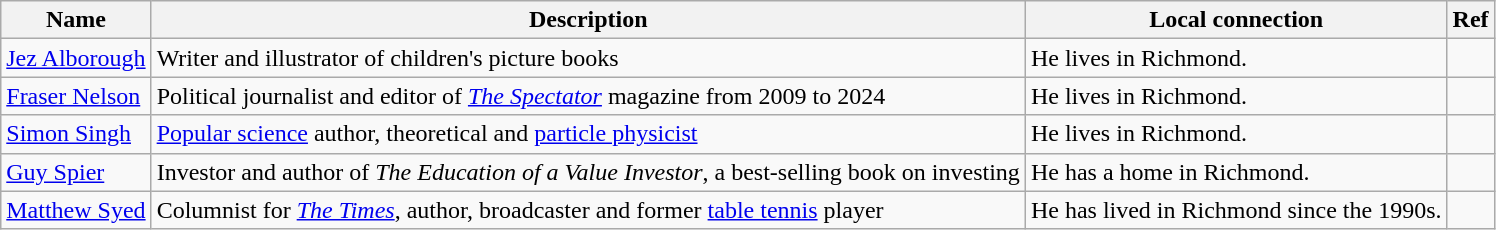<table class="wikitable sortable">
<tr>
<th width=>Name</th>
<th width=>Description</th>
<th width=>Local connection</th>
<th width=>Ref</th>
</tr>
<tr>
<td><a href='#'>Jez Alborough</a></td>
<td>Writer and illustrator of children's picture books</td>
<td>He lives in Richmond.</td>
<td></td>
</tr>
<tr>
<td><a href='#'>Fraser Nelson</a></td>
<td>Political journalist and editor of <em><a href='#'>The Spectator</a></em> magazine from 2009 to 2024</td>
<td>He lives in Richmond.</td>
<td></td>
</tr>
<tr>
<td><a href='#'>Simon Singh</a></td>
<td><a href='#'>Popular science</a> author, theoretical and <a href='#'>particle physicist</a></td>
<td>He lives in Richmond.</td>
<td></td>
</tr>
<tr>
<td><a href='#'>Guy Spier</a></td>
<td>Investor and author of <em>The Education of a Value Investor</em>, a best-selling book on investing</td>
<td>He has a home in Richmond.</td>
<td></td>
</tr>
<tr>
<td><a href='#'>Matthew Syed</a></td>
<td>Columnist for <em><a href='#'>The Times</a></em>, author, broadcaster and former <a href='#'>table tennis</a> player</td>
<td>He has lived in Richmond since the 1990s.</td>
<td></td>
</tr>
</table>
